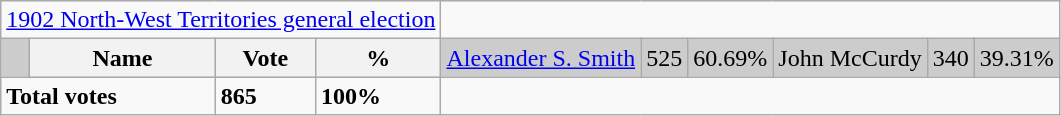<table class="wikitable">
<tr>
<td colspan=4 align=center><a href='#'>1902 North-West Territories general election</a></td>
</tr>
<tr bgcolor="CCCCCC">
<td></td>
<th>Name</th>
<th>Vote</th>
<th>%<br></th>
<td><a href='#'>Alexander S. Smith</a></td>
<td>525</td>
<td>60.69%<br></td>
<td>John McCurdy</td>
<td>340</td>
<td>39.31%</td>
</tr>
<tr>
<td colspan=2><strong>Total votes</strong></td>
<td><strong>865</strong></td>
<td alignment="left"><strong>100%</strong></td>
</tr>
</table>
